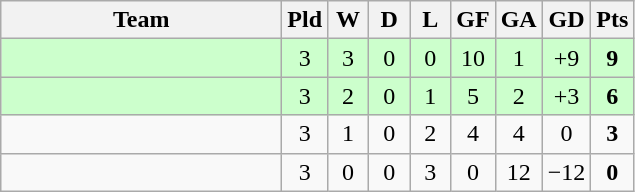<table class="wikitable" style="text-align:center;">
<tr>
<th width=180>Team</th>
<th width=20>Pld</th>
<th width=20>W</th>
<th width=20>D</th>
<th width=20>L</th>
<th width=20>GF</th>
<th width=20>GA</th>
<th width=20>GD</th>
<th width=20>Pts</th>
</tr>
<tr bgcolor=#ccffcc>
<td align="left"></td>
<td>3</td>
<td>3</td>
<td>0</td>
<td>0</td>
<td>10</td>
<td>1</td>
<td>+9</td>
<td><strong>9</strong></td>
</tr>
<tr bgcolor=#ccffcc>
<td align="left"></td>
<td>3</td>
<td>2</td>
<td>0</td>
<td>1</td>
<td>5</td>
<td>2</td>
<td>+3</td>
<td><strong>6</strong></td>
</tr>
<tr>
<td align="left"><em></em></td>
<td>3</td>
<td>1</td>
<td>0</td>
<td>2</td>
<td>4</td>
<td>4</td>
<td>0</td>
<td><strong>3</strong></td>
</tr>
<tr>
<td align="left"></td>
<td>3</td>
<td>0</td>
<td>0</td>
<td>3</td>
<td>0</td>
<td>12</td>
<td>−12</td>
<td><strong>0</strong></td>
</tr>
</table>
